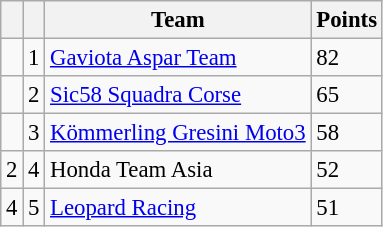<table class="wikitable" style="font-size: 95%;">
<tr>
<th></th>
<th></th>
<th>Team</th>
<th>Points</th>
</tr>
<tr>
<td></td>
<td align=center>1</td>
<td> <a href='#'>Gaviota Aspar Team</a></td>
<td align=left>82</td>
</tr>
<tr>
<td></td>
<td align=center>2</td>
<td> <a href='#'>Sic58 Squadra Corse</a></td>
<td align=left>65</td>
</tr>
<tr>
<td></td>
<td align=center>3</td>
<td> <a href='#'>Kömmerling Gresini Moto3</a></td>
<td align=left>58</td>
</tr>
<tr>
<td> 2</td>
<td align=center>4</td>
<td> Honda Team Asia</td>
<td align=left>52</td>
</tr>
<tr>
<td> 4</td>
<td align=center>5</td>
<td> <a href='#'>Leopard Racing</a></td>
<td align=left>51</td>
</tr>
</table>
